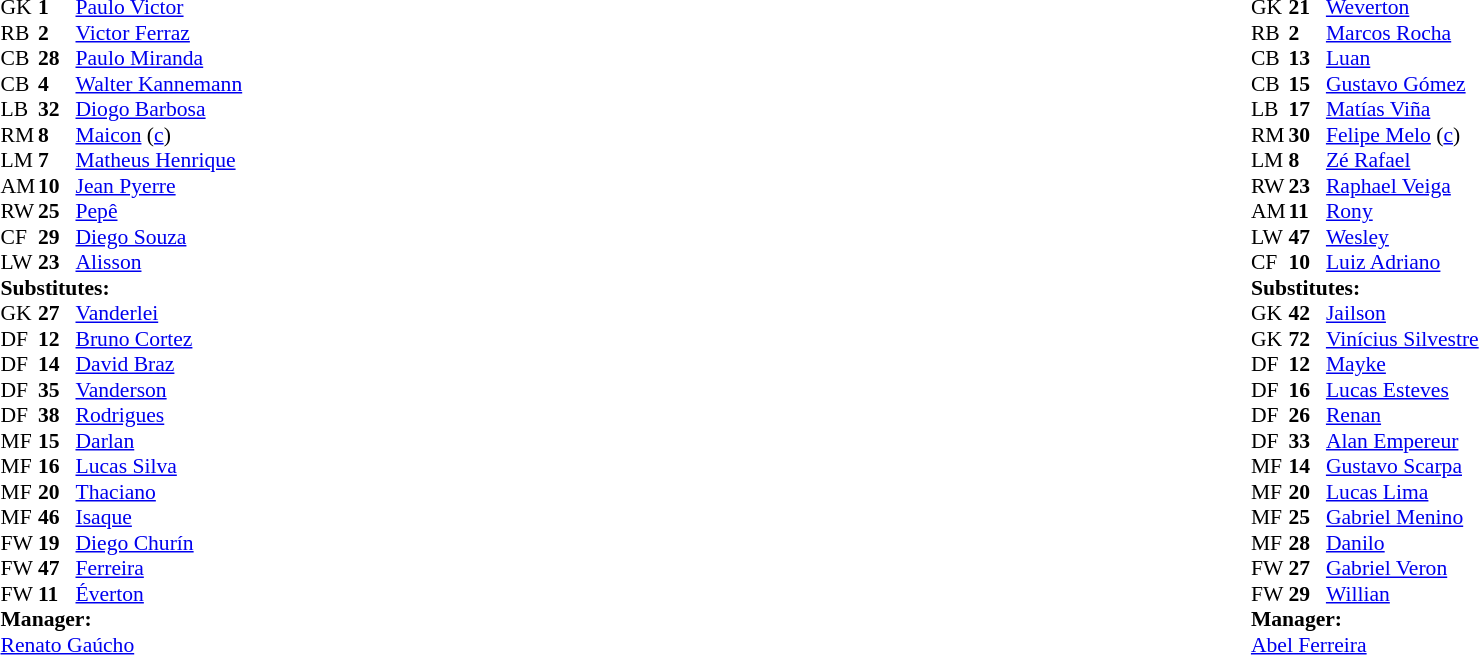<table width="100%">
<tr>
<td valign="top" width="40%"><br><table style="font-size:90%;" cellspacing="0" cellpadding="0">
<tr>
<th width="25"></th>
<th width="25"></th>
</tr>
<tr>
<td>GK</td>
<td><strong>1</strong></td>
<td> <a href='#'>Paulo Victor</a></td>
</tr>
<tr>
<td>RB</td>
<td><strong>2</strong></td>
<td> <a href='#'>Victor Ferraz</a></td>
<td></td>
<td></td>
</tr>
<tr>
<td>CB</td>
<td><strong>28</strong></td>
<td> <a href='#'>Paulo Miranda</a></td>
<td></td>
<td></td>
</tr>
<tr>
<td>CB</td>
<td><strong>4</strong></td>
<td> <a href='#'>Walter Kannemann</a></td>
<td></td>
</tr>
<tr>
<td>LB</td>
<td><strong>32</strong></td>
<td> <a href='#'>Diogo Barbosa</a></td>
<td></td>
</tr>
<tr>
<td>RM</td>
<td><strong>8</strong></td>
<td> <a href='#'>Maicon</a> (<a href='#'>c</a>)</td>
<td></td>
<td></td>
</tr>
<tr>
<td>LM</td>
<td><strong>7</strong></td>
<td> <a href='#'>Matheus Henrique</a></td>
</tr>
<tr>
<td>AM</td>
<td><strong>10</strong></td>
<td> <a href='#'>Jean Pyerre</a></td>
<td></td>
<td></td>
</tr>
<tr>
<td>RW</td>
<td><strong>25</strong></td>
<td> <a href='#'>Pepê</a></td>
</tr>
<tr>
<td>CF</td>
<td><strong>29</strong></td>
<td> <a href='#'>Diego Souza</a></td>
</tr>
<tr>
<td>LW</td>
<td><strong>23</strong></td>
<td> <a href='#'>Alisson</a></td>
<td></td>
<td></td>
</tr>
<tr>
<td colspan=3><strong>Substitutes:</strong></td>
</tr>
<tr>
<td>GK</td>
<td><strong>27</strong></td>
<td> <a href='#'>Vanderlei</a></td>
</tr>
<tr>
<td>DF</td>
<td><strong>12</strong></td>
<td> <a href='#'>Bruno Cortez</a></td>
</tr>
<tr>
<td>DF</td>
<td><strong>14</strong></td>
<td> <a href='#'>David Braz</a></td>
</tr>
<tr>
<td>DF</td>
<td><strong>35</strong></td>
<td> <a href='#'>Vanderson</a></td>
<td></td>
<td></td>
</tr>
<tr>
<td>DF</td>
<td><strong>38</strong></td>
<td> <a href='#'>Rodrigues</a></td>
</tr>
<tr>
<td>MF</td>
<td><strong>15</strong></td>
<td> <a href='#'>Darlan</a></td>
</tr>
<tr>
<td>MF</td>
<td><strong>16</strong></td>
<td> <a href='#'>Lucas Silva</a></td>
</tr>
<tr>
<td>MF</td>
<td><strong>20</strong></td>
<td> <a href='#'>Thaciano</a></td>
<td></td>
<td></td>
</tr>
<tr>
<td>MF</td>
<td><strong>46</strong></td>
<td> <a href='#'>Isaque</a></td>
<td></td>
<td></td>
</tr>
<tr>
<td>FW</td>
<td><strong>19</strong></td>
<td> <a href='#'>Diego Churín</a></td>
<td></td>
<td></td>
</tr>
<tr>
<td>FW</td>
<td><strong>47</strong></td>
<td> <a href='#'>Ferreira</a></td>
<td></td>
<td></td>
</tr>
<tr>
<td>FW</td>
<td><strong>11</strong></td>
<td> <a href='#'>Éverton</a></td>
</tr>
<tr>
<td colspan=3><strong>Manager:</strong></td>
</tr>
<tr>
<td colspan=4> <a href='#'>Renato Gaúcho</a></td>
</tr>
</table>
</td>
<td valign="top" width="50%"><br><table style="font-size:90%;" cellspacing="0" cellpadding="0" align="center">
<tr>
<th width=25></th>
<th width=25></th>
</tr>
<tr>
<td>GK</td>
<td><strong>21</strong></td>
<td> <a href='#'>Weverton</a></td>
</tr>
<tr>
<td>RB</td>
<td><strong>2</strong></td>
<td> <a href='#'>Marcos Rocha</a></td>
</tr>
<tr>
<td>CB</td>
<td><strong>13</strong></td>
<td> <a href='#'>Luan</a></td>
<td></td>
</tr>
<tr>
<td>CB</td>
<td><strong>15</strong></td>
<td> <a href='#'>Gustavo Gómez</a></td>
</tr>
<tr>
<td>LB</td>
<td><strong>17</strong></td>
<td> <a href='#'>Matías Viña</a></td>
</tr>
<tr>
<td>RM</td>
<td><strong>30</strong></td>
<td> <a href='#'>Felipe Melo</a> (<a href='#'>c</a>)</td>
</tr>
<tr>
<td>LM</td>
<td><strong>8</strong></td>
<td> <a href='#'>Zé Rafael</a></td>
<td></td>
<td></td>
</tr>
<tr>
<td>RW</td>
<td><strong>23</strong></td>
<td> <a href='#'>Raphael Veiga</a></td>
<td></td>
<td></td>
</tr>
<tr>
<td>AM</td>
<td><strong>11</strong></td>
<td> <a href='#'>Rony</a></td>
<td></td>
<td></td>
</tr>
<tr>
<td>LW</td>
<td><strong>47</strong></td>
<td> <a href='#'>Wesley</a></td>
<td></td>
<td></td>
</tr>
<tr>
<td>CF</td>
<td><strong>10</strong></td>
<td> <a href='#'>Luiz Adriano</a></td>
<td></td>
<td></td>
</tr>
<tr>
<td colspan=3><strong>Substitutes:</strong></td>
</tr>
<tr>
<td>GK</td>
<td><strong>42</strong></td>
<td> <a href='#'>Jailson</a></td>
</tr>
<tr>
<td>GK</td>
<td><strong>72</strong></td>
<td> <a href='#'>Vinícius Silvestre</a></td>
</tr>
<tr>
<td>DF</td>
<td><strong>12</strong></td>
<td> <a href='#'>Mayke</a></td>
<td></td>
<td></td>
</tr>
<tr>
<td>DF</td>
<td><strong>16</strong></td>
<td> <a href='#'>Lucas Esteves</a></td>
</tr>
<tr>
<td>DF</td>
<td><strong>26</strong></td>
<td> <a href='#'>Renan</a></td>
</tr>
<tr>
<td>DF</td>
<td><strong>33</strong></td>
<td> <a href='#'>Alan Empereur</a></td>
<td></td>
<td></td>
</tr>
<tr>
<td>MF</td>
<td><strong>14</strong></td>
<td> <a href='#'>Gustavo Scarpa</a></td>
</tr>
<tr>
<td>MF</td>
<td><strong>20</strong></td>
<td> <a href='#'>Lucas Lima</a></td>
</tr>
<tr>
<td>MF</td>
<td><strong>25</strong></td>
<td> <a href='#'>Gabriel Menino</a></td>
<td></td>
<td></td>
</tr>
<tr>
<td>MF</td>
<td><strong>28</strong></td>
<td> <a href='#'>Danilo</a></td>
<td></td>
<td></td>
</tr>
<tr>
<td>FW</td>
<td><strong>27</strong></td>
<td> <a href='#'>Gabriel Veron</a></td>
<td></td>
<td></td>
</tr>
<tr>
<td>FW</td>
<td><strong>29</strong></td>
<td> <a href='#'>Willian</a></td>
<td></td>
</tr>
<tr>
<td colspan=3><strong>Manager:</strong></td>
</tr>
<tr>
<td colspan=4> <a href='#'>Abel Ferreira</a></td>
</tr>
</table>
</td>
</tr>
</table>
